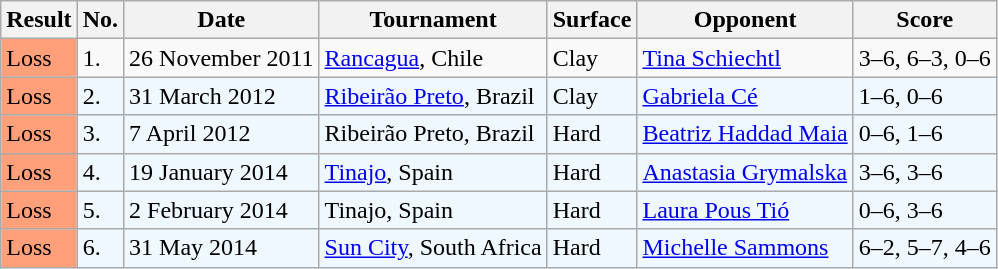<table class="sortable wikitable">
<tr>
<th>Result</th>
<th>No.</th>
<th>Date</th>
<th>Tournament</th>
<th>Surface</th>
<th>Opponent</th>
<th class="unsortable">Score</th>
</tr>
<tr>
<td style="background:#ffa07a;">Loss</td>
<td>1.</td>
<td>26 November 2011</td>
<td><a href='#'>Rancagua</a>, Chile</td>
<td>Clay</td>
<td> <a href='#'>Tina Schiechtl</a></td>
<td>3–6, 6–3, 0–6</td>
</tr>
<tr style="background:#f0f8ff;">
<td style="background:#ffa07a;">Loss</td>
<td>2.</td>
<td>31 March 2012</td>
<td><a href='#'>Ribeirão Preto</a>, Brazil</td>
<td>Clay</td>
<td> <a href='#'>Gabriela Cé</a></td>
<td>1–6, 0–6</td>
</tr>
<tr style="background:#f0f8ff;">
<td style="background:#ffa07a;">Loss</td>
<td>3.</td>
<td>7 April 2012</td>
<td>Ribeirão Preto, Brazil</td>
<td>Hard</td>
<td> <a href='#'>Beatriz Haddad Maia</a></td>
<td>0–6, 1–6</td>
</tr>
<tr style="background:#f0f8ff;">
<td style="background:#ffa07a;">Loss</td>
<td>4.</td>
<td>19 January 2014</td>
<td><a href='#'>Tinajo</a>, Spain</td>
<td>Hard</td>
<td> <a href='#'>Anastasia Grymalska</a></td>
<td>3–6, 3–6</td>
</tr>
<tr style="background:#f0f8ff;">
<td style="background:#ffa07a;">Loss</td>
<td>5.</td>
<td>2 February 2014</td>
<td>Tinajo, Spain</td>
<td>Hard</td>
<td> <a href='#'>Laura Pous Tió</a></td>
<td>0–6, 3–6</td>
</tr>
<tr style="background:#f0f8ff;">
<td style="background:#ffa07a;">Loss</td>
<td>6.</td>
<td>31 May 2014</td>
<td><a href='#'>Sun City</a>, South Africa</td>
<td>Hard</td>
<td> <a href='#'>Michelle Sammons</a></td>
<td>6–2, 5–7, 4–6</td>
</tr>
</table>
